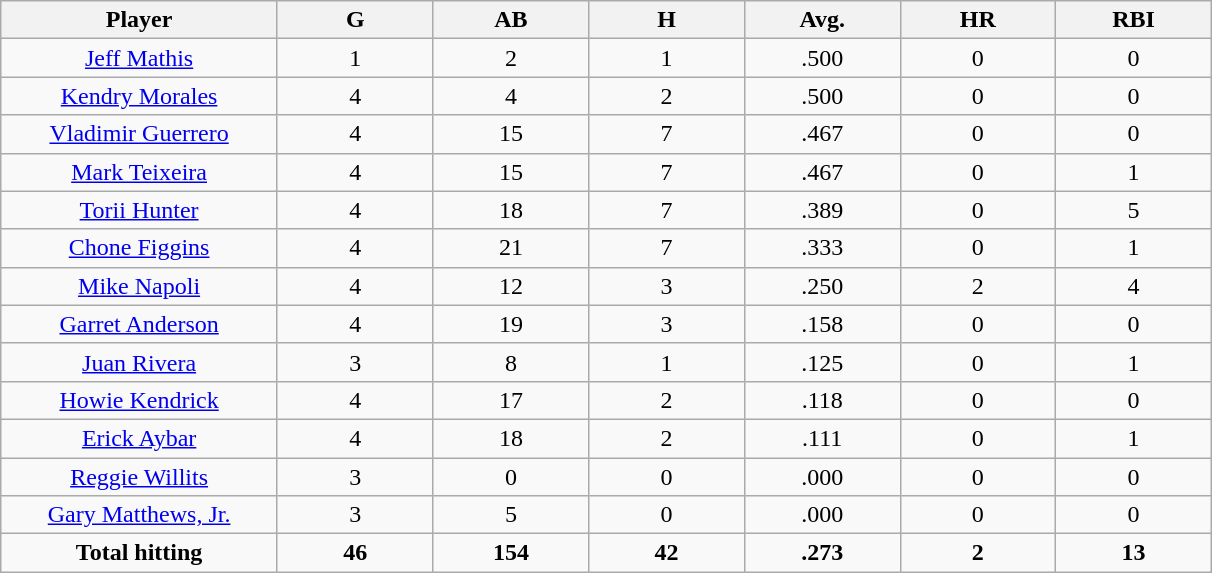<table class="wikitable sortable">
<tr>
<th bgcolor="#DDDDFF" width="16%">Player</th>
<th bgcolor="#DDDDFF" width="9%">G</th>
<th bgcolor="#DDDDFF" width="9%">AB</th>
<th bgcolor="#DDDDFF" width="9%">H</th>
<th bgcolor="#DDDDFF" width="9%">Avg.</th>
<th bgcolor="#DDDDFF" width="9%">HR</th>
<th bgcolor="#DDDDFF" width="9%">RBI</th>
</tr>
<tr align=center>
<td><a href='#'>Jeff Mathis</a></td>
<td>1</td>
<td>2</td>
<td>1</td>
<td>.500</td>
<td>0</td>
<td>0</td>
</tr>
<tr align=center>
<td><a href='#'>Kendry Morales</a></td>
<td>4</td>
<td>4</td>
<td>2</td>
<td>.500</td>
<td>0</td>
<td>0</td>
</tr>
<tr align=center>
<td><a href='#'>Vladimir Guerrero</a></td>
<td>4</td>
<td>15</td>
<td>7</td>
<td>.467</td>
<td>0</td>
<td>0</td>
</tr>
<tr align=center>
<td><a href='#'>Mark Teixeira</a></td>
<td>4</td>
<td>15</td>
<td>7</td>
<td>.467</td>
<td>0</td>
<td>1</td>
</tr>
<tr align=center>
<td><a href='#'>Torii Hunter</a></td>
<td>4</td>
<td>18</td>
<td>7</td>
<td>.389</td>
<td>0</td>
<td>5</td>
</tr>
<tr align=center>
<td><a href='#'>Chone Figgins</a></td>
<td>4</td>
<td>21</td>
<td>7</td>
<td>.333</td>
<td>0</td>
<td>1</td>
</tr>
<tr align=center>
<td><a href='#'>Mike Napoli</a></td>
<td>4</td>
<td>12</td>
<td>3</td>
<td>.250</td>
<td>2</td>
<td>4</td>
</tr>
<tr align=center>
<td><a href='#'>Garret Anderson</a></td>
<td>4</td>
<td>19</td>
<td>3</td>
<td>.158</td>
<td>0</td>
<td>0</td>
</tr>
<tr align=center>
<td><a href='#'>Juan Rivera</a></td>
<td>3</td>
<td>8</td>
<td>1</td>
<td>.125</td>
<td>0</td>
<td>1</td>
</tr>
<tr align=center>
<td><a href='#'>Howie Kendrick</a></td>
<td>4</td>
<td>17</td>
<td>2</td>
<td>.118</td>
<td>0</td>
<td>0</td>
</tr>
<tr align=center>
<td><a href='#'>Erick Aybar</a></td>
<td>4</td>
<td>18</td>
<td>2</td>
<td>.111</td>
<td>0</td>
<td>1</td>
</tr>
<tr align=center>
<td><a href='#'>Reggie Willits</a></td>
<td>3</td>
<td>0</td>
<td>0</td>
<td>.000</td>
<td>0</td>
<td>0</td>
</tr>
<tr align=center>
<td><a href='#'>Gary Matthews, Jr.</a></td>
<td>3</td>
<td>5</td>
<td>0</td>
<td>.000</td>
<td>0</td>
<td>0</td>
</tr>
<tr align=center>
<td><strong>Total hitting</strong></td>
<td><strong>46</strong></td>
<td><strong>154</strong></td>
<td><strong>42</strong></td>
<td><strong>.273</strong></td>
<td><strong>2</strong></td>
<td><strong>13</strong></td>
</tr>
</table>
